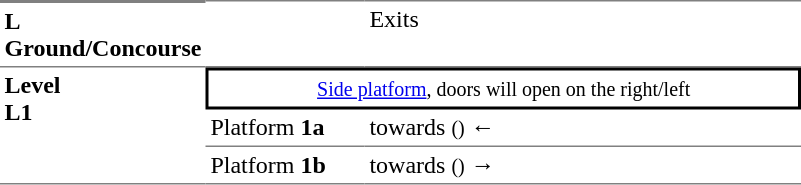<table table border=0 cellspacing=0 cellpadding=3>
<tr>
<td style="border-bottom:solid 1px gray;border-top:solid 2px gray;" width=50 valign=top><strong>L<br>Ground/Concourse</strong></td>
<td style="border-top:solid 1px gray;border-bottom:solid 1px gray;" width=100 valign=top></td>
<td style="border-top:solid 1px gray;border-bottom:solid 1px gray;" width=285 valign=top>Exits</td>
</tr>
<tr>
<td style="border-bottom:solid 1px gray;" rowspan=4 valign=top><strong>Level<br>L1</strong></td>
<td style="border-top:solid 2px black;border-right:solid 2px black;border-left:solid 2px black;border-bottom:solid 2px black;text-align:center;" colspan=2><small><a href='#'>Side platform</a>, doors will open on the right/left</small></td>
</tr>
<tr>
<td style="border-bottom:solid 1px gray;">Platform <span><strong>1a</strong></span></td>
<td style="border-bottom:solid 1px gray;"> towards  <small>()</small> ←</td>
</tr>
<tr>
<td style="border-bottom:solid 1px gray;">Platform <span><strong>1b</strong></span></td>
<td style="border-bottom:solid 1px gray;"> towards  <small>()</small> →</td>
</tr>
<tr>
</tr>
<tr>
</tr>
</table>
